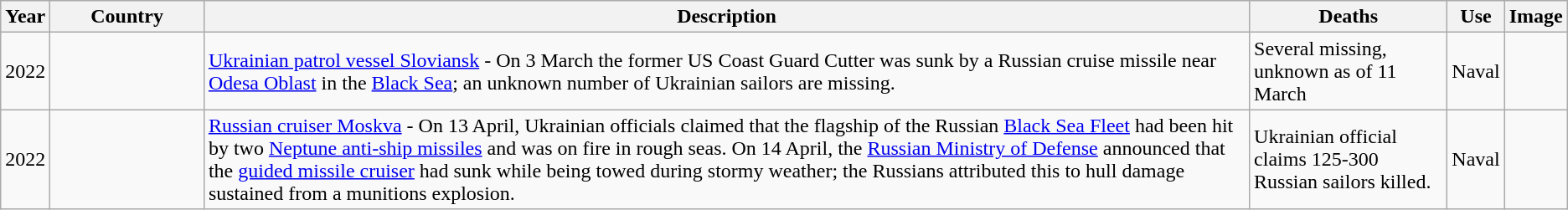<table class="wikitable sortable" style="display: inline-table;">
<tr>
<th data-sort-type="number">Year</th>
<th width=115px>Country</th>
<th>Description</th>
<th data-sort-type="number">Deaths</th>
<th>Use</th>
<th class="unsortable">Image</th>
</tr>
<tr>
<td>2022</td>
<td></td>
<td><a href='#'>Ukrainian patrol vessel Sloviansk</a> - On 3 March the former US Coast Guard Cutter was sunk by a Russian cruise missile near <a href='#'>Odesa Oblast</a> in the <a href='#'>Black Sea</a>; an unknown number of Ukrainian sailors are missing.</td>
<td>Several missing, unknown as of 11 March</td>
<td>Naval</td>
<td></td>
</tr>
<tr>
<td>2022</td>
<td></td>
<td><a href='#'>Russian cruiser Moskva</a> - On 13 April, Ukrainian officials claimed that the flagship of the Russian <a href='#'>Black Sea Fleet</a> had been hit by two <a href='#'>Neptune anti-ship missiles</a> and was on fire in rough seas. On 14 April, the <a href='#'>Russian Ministry of Defense</a> announced that the <a href='#'>guided missile cruiser</a> had sunk while being towed during stormy weather; the Russians attributed this to hull damage sustained from a munitions explosion.</td>
<td>Ukrainian official claims 125-300 Russian sailors killed.</td>
<td>Naval</td>
<td></td>
</tr>
</table>
